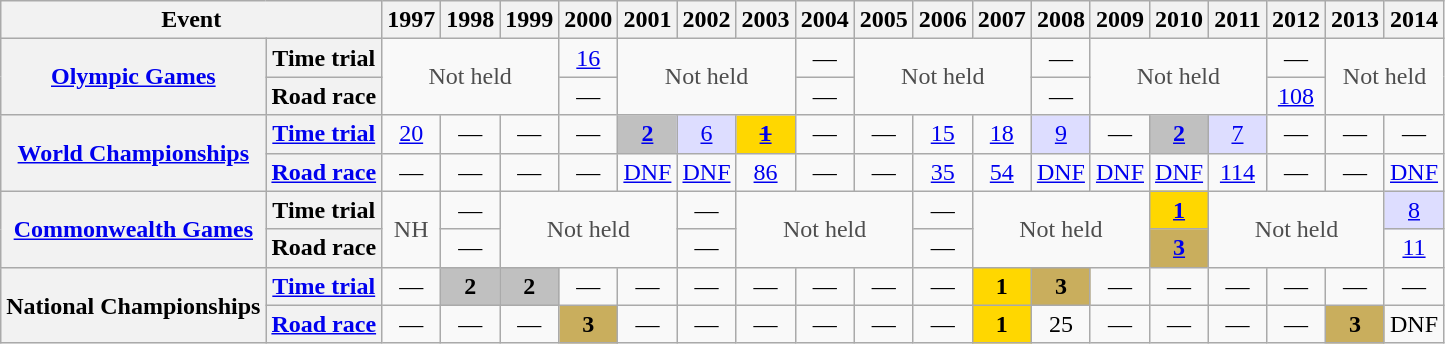<table class="wikitable plainrowheaders">
<tr>
<th scope="col" colspan=2>Event</th>
<th scope="col">1997</th>
<th scope="col">1998</th>
<th scope="col">1999</th>
<th scope="col">2000</th>
<th scope="col">2001</th>
<th scope="col">2002</th>
<th scope="col">2003</th>
<th scope="col">2004</th>
<th scope="col">2005</th>
<th scope="col">2006</th>
<th scope="col">2007</th>
<th scope="col">2008</th>
<th scope="col">2009</th>
<th scope="col">2010</th>
<th scope="col">2011</th>
<th scope="col">2012</th>
<th scope="col">2013</th>
<th scope="col">2014</th>
</tr>
<tr style="text-align:center;">
<th scope="row" rowspan=2> <a href='#'>Olympic Games</a></th>
<th scope="row">Time trial</th>
<td style="color:#4d4d4d;" colspan=3 rowspan=2>Not held</td>
<td><a href='#'>16</a></td>
<td style="color:#4d4d4d;" colspan=3 rowspan=2>Not held</td>
<td>—</td>
<td style="color:#4d4d4d;" colspan=3 rowspan=2>Not held</td>
<td>—</td>
<td style="color:#4d4d4d;" colspan=3 rowspan=2>Not held</td>
<td>—</td>
<td style="color:#4d4d4d;" colspan=2 rowspan=2>Not held</td>
</tr>
<tr style="text-align:center;">
<th scope="row">Road race</th>
<td>—</td>
<td>—</td>
<td>—</td>
<td><a href='#'>108</a></td>
</tr>
<tr style="text-align:center;">
<th scope="row" rowspan=2> <a href='#'>World Championships</a></th>
<th scope="row"><a href='#'>Time trial</a></th>
<td><a href='#'>20</a></td>
<td>—</td>
<td>—</td>
<td>—</td>
<th style="background:silver;"><a href='#'>2</a></th>
<td style="background:#ddddff;"><a href='#'>6</a></td>
<th style="background:gold;"><a href='#'><s>1</s></a></th>
<td>—</td>
<td>—</td>
<td><a href='#'>15</a></td>
<td><a href='#'>18</a></td>
<td style="background:#ddddff;"><a href='#'>9</a></td>
<td>—</td>
<th style="background:silver;"><a href='#'>2</a></th>
<td style="background:#ddddff;"><a href='#'>7</a></td>
<td>—</td>
<td>—</td>
<td>—</td>
</tr>
<tr style="text-align:center;">
<th scope="row"><a href='#'>Road race</a></th>
<td>—</td>
<td>—</td>
<td>—</td>
<td>—</td>
<td><a href='#'>DNF</a></td>
<td><a href='#'>DNF</a></td>
<td><a href='#'>86</a></td>
<td>—</td>
<td>—</td>
<td><a href='#'>35</a></td>
<td><a href='#'>54</a></td>
<td><a href='#'>DNF</a></td>
<td><a href='#'>DNF</a></td>
<td><a href='#'>DNF</a></td>
<td><a href='#'>114</a></td>
<td>—</td>
<td>—</td>
<td><a href='#'>DNF</a></td>
</tr>
<tr style="text-align:center;">
<th scope="row" rowspan=2> <a href='#'>Commonwealth Games</a></th>
<th scope="row">Time trial</th>
<td style="color:#4d4d4d;" rowspan=2>NH</td>
<td>—</td>
<td style="color:#4d4d4d;" colspan=3 rowspan=2>Not held</td>
<td>—</td>
<td style="color:#4d4d4d;" colspan=3 rowspan=2>Not held</td>
<td>—</td>
<td style="color:#4d4d4d;" colspan=3 rowspan=2>Not held</td>
<th style="background:gold;"><a href='#'>1</a></th>
<td style="color:#4d4d4d;" colspan=3 rowspan=2>Not held</td>
<td style="background:#ddddff;"><a href='#'>8</a></td>
</tr>
<tr style="text-align:center;">
<th scope="row">Road race</th>
<td>—</td>
<td>—</td>
<td>—</td>
<th style="background:#C9AE5D;"><a href='#'>3</a></th>
<td><a href='#'>11</a></td>
</tr>
<tr style="text-align:center;">
<th scope="row" rowspan=2> National Championships</th>
<th scope="row"><a href='#'>Time trial</a></th>
<td>—</td>
<th style="background:silver;">2</th>
<th style="background:silver;">2</th>
<td>—</td>
<td>—</td>
<td>—</td>
<td>—</td>
<td>—</td>
<td>—</td>
<td>—</td>
<th style="background:gold;">1</th>
<th style="background:#C9AE5D;">3</th>
<td>—</td>
<td>—</td>
<td>—</td>
<td>—</td>
<td>—</td>
<td>—</td>
</tr>
<tr style="text-align:center;">
<th scope="row"><a href='#'>Road race</a></th>
<td>—</td>
<td>—</td>
<td>—</td>
<th style="background:#C9AE5D;">3</th>
<td>—</td>
<td>—</td>
<td>—</td>
<td>—</td>
<td>—</td>
<td>—</td>
<th style="background:gold;">1</th>
<td>25</td>
<td>—</td>
<td>—</td>
<td>—</td>
<td>—</td>
<th style="background:#C9AE5D;">3</th>
<td>DNF</td>
</tr>
</table>
